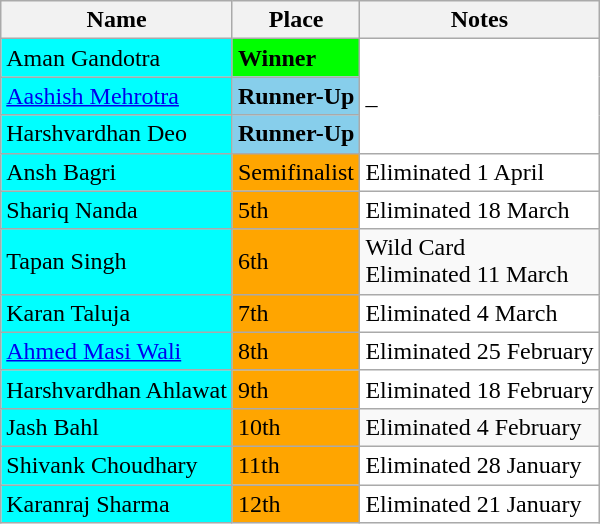<table class="wikitable">
<tr>
<th>Name</th>
<th>Place</th>
<th>Notes</th>
</tr>
<tr style="background:#FFFFFF;">
<td style="background:cyan">Aman Gandotra</td>
<td bgcolor="lime"><strong>Winner</strong></td>
<td rowspan="3">_</td>
</tr>
<tr style="background:#FFFFFF;">
<td style="background:cyan"><a href='#'>Aashish Mehrotra</a></td>
<td bgcolor="skyblue"><strong>Runner-Up</strong></td>
</tr>
<tr style="background:#FFFFFF;">
<td style="background:cyan">Harshvardhan Deo</td>
<td bgcolor="skyblue"><strong>Runner-Up</strong></td>
</tr>
<tr style="background:#FFFFFF;">
<td style="background:cyan">Ansh Bagri</td>
<td bgcolor="orange">Semifinalist</td>
<td>Eliminated 1 April</td>
</tr>
<tr style="background:#FFFFFF;">
<td style="background:cyan">Shariq Nanda</td>
<td bgcolor="orange">5th</td>
<td>Eliminated 18 March</td>
</tr>
<tr>
<td style="background:cyan">Tapan Singh</td>
<td bgcolor="orange">6th</td>
<td>Wild Card<br>Eliminated 11 March</td>
</tr>
<tr style="background:#FFFFFF;">
<td style="background:cyan">Karan Taluja</td>
<td bgcolor="orange">7th</td>
<td>Eliminated 4 March</td>
</tr>
<tr style="background:#FFFFFF;">
<td style="background:cyan"><a href='#'>Ahmed Masi Wali</a></td>
<td bgcolor=orange>8th</td>
<td>Eliminated 25 February</td>
</tr>
<tr style="background:#FFFFFF;">
<td style="background:cyan">Harshvardhan Ahlawat</td>
<td bgcolor=orange>9th</td>
<td>Eliminated 18 February</td>
</tr>
<tr>
<td style="background:cyan">Jash Bahl</td>
<td bgcolor=orange>10th</td>
<td>Eliminated 4 February</td>
</tr>
<tr style="background:#FFFFFF;">
<td style="background:cyan">Shivank Choudhary</td>
<td bgcolor=orange>11th</td>
<td>Eliminated 28 January</td>
</tr>
<tr style="background:#FFFFFF;">
<td style="background:cyan">Karanraj Sharma</td>
<td bgcolor="orange">12th</td>
<td>Eliminated 21 January</td>
</tr>
</table>
